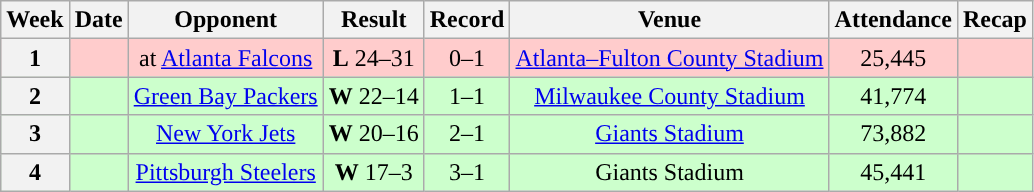<table class="wikitable" style="text-align:center">
<tr>
<th>Week</th>
<th>Date</th>
<th>Opponent</th>
<th>Result</th>
<th>Record</th>
<th>Venue</th>
<th>Attendance</th>
<th>Recap</th>
</tr>
<tr style="text-align:center; background:#fcc;">
<th>1</th>
<td></td>
<td>at <a href='#'>Atlanta Falcons</a></td>
<td><strong>L</strong> 24–31</td>
<td>0–1</td>
<td><a href='#'>Atlanta–Fulton County Stadium</a></td>
<td>25,445</td>
<td></td>
</tr>
<tr style="text-align:center; background:#cfc;">
<th>2</th>
<td></td>
<td><a href='#'>Green Bay Packers</a></td>
<td><strong>W</strong> 22–14</td>
<td>1–1</td>
<td><a href='#'>Milwaukee County Stadium</a></td>
<td>41,774</td>
<td></td>
</tr>
<tr style="text-align:center; background:#cfc;">
<th>3</th>
<td></td>
<td><a href='#'>New York Jets</a></td>
<td><strong>W</strong> 20–16</td>
<td>2–1</td>
<td><a href='#'>Giants Stadium</a></td>
<td>73,882</td>
<td></td>
</tr>
<tr style="text-align:center; background:#cfc;">
<th>4</th>
<td></td>
<td><a href='#'>Pittsburgh Steelers</a></td>
<td><strong>W</strong> 17–3</td>
<td>3–1</td>
<td>Giants Stadium</td>
<td>45,441</td>
<td></td>
</tr>
</table>
